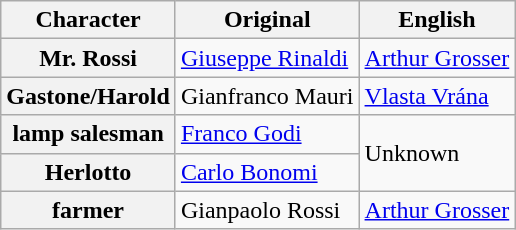<table class="wikitable">
<tr>
<th>Character</th>
<th>Original</th>
<th>English</th>
</tr>
<tr>
<th>Mr. Rossi</th>
<td><a href='#'>Giuseppe Rinaldi</a></td>
<td><a href='#'>Arthur Grosser</a></td>
</tr>
<tr>
<th>Gastone/Harold</th>
<td>Gianfranco Mauri</td>
<td><a href='#'>Vlasta Vrána</a></td>
</tr>
<tr>
<th>lamp salesman</th>
<td><a href='#'>Franco Godi</a></td>
<td rowspan="2">Unknown</td>
</tr>
<tr>
<th>Herlotto</th>
<td><a href='#'>Carlo Bonomi</a></td>
</tr>
<tr>
<th>farmer</th>
<td>Gianpaolo Rossi</td>
<td><a href='#'>Arthur Grosser</a></td>
</tr>
</table>
